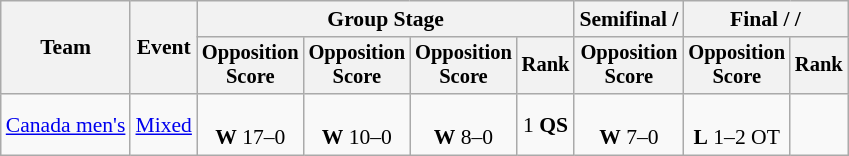<table class="wikitable" style="font-size:90%">
<tr>
<th rowspan=2>Team</th>
<th rowspan=2>Event</th>
<th colspan=4>Group Stage</th>
<th>Semifinal / </th>
<th colspan=2>Final /  / </th>
</tr>
<tr style="font-size:95%">
<th>Opposition<br>Score</th>
<th>Opposition<br>Score</th>
<th>Opposition<br>Score</th>
<th>Rank</th>
<th>Opposition<br>Score</th>
<th>Opposition<br>Score</th>
<th>Rank</th>
</tr>
<tr align=center>
<td align=left><a href='#'>Canada men's</a></td>
<td><a href='#'>Mixed</a></td>
<td><br> <strong>W</strong> 17–0</td>
<td><br> <strong>W</strong> 10–0</td>
<td><br> <strong>W</strong> 8–0</td>
<td>1 <strong>QS</strong></td>
<td><br> <strong>W</strong> 7–0</td>
<td><br> <strong>L</strong> 1–2 OT</td>
<td></td>
</tr>
</table>
